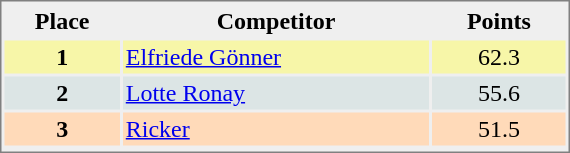<table style="border-style:solid;border-width:1px;border-color:#808080;background-color:#EFEFEF" cellspacing="2" cellpadding="2" width="380px">
<tr bgcolor="#EFEFEF">
<th align=center>Place</th>
<th align=center>Competitor</th>
<th align=center>Points</th>
</tr>
<tr align="center" valign="top" bgcolor="#F7F6A8">
<th>1</th>
<td align="left"> <a href='#'>Elfriede Gönner</a></td>
<td align="center">62.3</td>
</tr>
<tr align="center" valign="top" bgcolor="#DCE5E5">
<th>2</th>
<td align="left"> <a href='#'>Lotte Ronay</a></td>
<td align="center">55.6</td>
</tr>
<tr align="center" valign="top" bgcolor="#FFDAB9">
<th>3</th>
<td align="left"> <a href='#'>Ricker</a></td>
<td align="center">51.5</td>
</tr>
<tr align="center" valign="top" bgcolor="#FFFFFF">
</tr>
</table>
